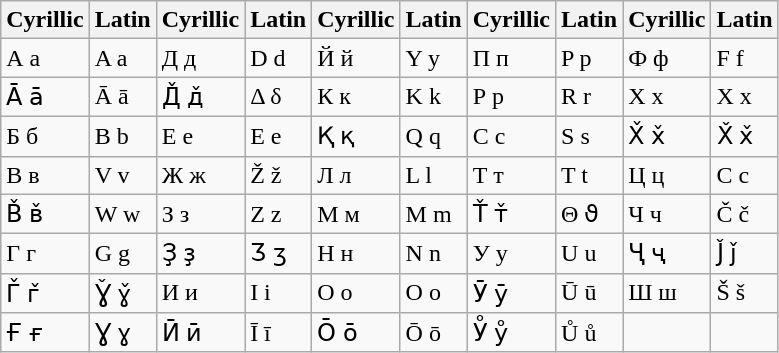<table class="wikitable">
<tr>
<th>Cyrillic</th>
<th>Latin</th>
<th>Cyrillic</th>
<th>Latin</th>
<th>Cyrillic</th>
<th>Latin</th>
<th>Cyrillic</th>
<th>Latin</th>
<th>Cyrillic</th>
<th>Latin</th>
</tr>
<tr>
<td>А а</td>
<td>A a</td>
<td>Д д</td>
<td>D d</td>
<td>Й й</td>
<td>Y y</td>
<td>П п</td>
<td>P p</td>
<td>Ф ф</td>
<td>F f</td>
</tr>
<tr>
<td>А̄ а̄</td>
<td>Ā ā</td>
<td>Д̌ д̌</td>
<td>Δ δ</td>
<td>К к</td>
<td>K k</td>
<td>Р р</td>
<td>R r</td>
<td>Х х</td>
<td>X x</td>
</tr>
<tr>
<td>Б б</td>
<td>B b</td>
<td>Е е</td>
<td>E e</td>
<td>Қ қ</td>
<td>Q q</td>
<td>С с</td>
<td>S s</td>
<td>Х̌ х̌</td>
<td>X̌ x̌</td>
</tr>
<tr>
<td>В в</td>
<td>V v</td>
<td>Ж ж</td>
<td>Ž ž</td>
<td>Л л</td>
<td>L l</td>
<td>Т т</td>
<td>T t</td>
<td>Ц ц</td>
<td>C c</td>
</tr>
<tr>
<td>В̌ в̌</td>
<td>W w</td>
<td>З з</td>
<td>Z z</td>
<td>М м</td>
<td>M m</td>
<td>Т̌ т̌</td>
<td>Θ ϑ</td>
<td>Ч ч</td>
<td>Č č</td>
</tr>
<tr>
<td>Г г</td>
<td>G g</td>
<td>Ҙ ҙ</td>
<td>Ӡ ӡ</td>
<td>Н н</td>
<td>N n</td>
<td>У у</td>
<td>U u</td>
<td>Ҷ ҷ</td>
<td>J̌ ǰ</td>
</tr>
<tr>
<td>Г̌ г̌</td>
<td>Ɣ̌ ɣ̌</td>
<td>И и</td>
<td>I i</td>
<td>О о</td>
<td>O o</td>
<td>Ӯ ӯ</td>
<td>Ū ū</td>
<td>Ш ш</td>
<td>Š š</td>
</tr>
<tr>
<td>Ғ ғ</td>
<td>Ɣ ɣ</td>
<td>Ӣ ӣ</td>
<td>Ī ī</td>
<td>О̄ о̄</td>
<td>Ō ō</td>
<td>У̊ у̊</td>
<td>Ů ů</td>
<td></td>
<td></td>
</tr>
</table>
